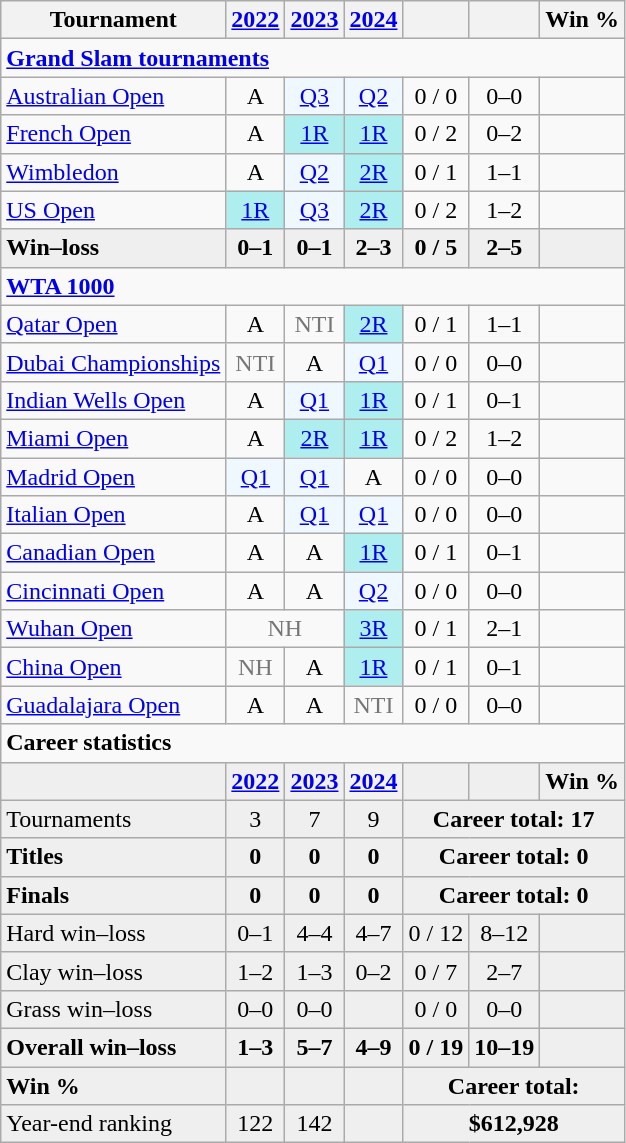<table class="wikitable" style="text-align:center">
<tr>
<th>Tournament</th>
<th><a href='#'>2022</a></th>
<th><a href='#'>2023</a></th>
<th><a href='#'>2024</a></th>
<th></th>
<th></th>
<th>Win %</th>
</tr>
<tr>
<td colspan="7" align="left"><strong><a href='#'>Grand Slam tournaments</a></strong></td>
</tr>
<tr>
<td align="left"><a href='#'>Australian Open</a></td>
<td>A</td>
<td style=background:#f0f8ff><a href='#'>Q3</a></td>
<td style=background:#f0f8ff><a href='#'>Q2</a></td>
<td>0 / 0</td>
<td>0–0</td>
<td></td>
</tr>
<tr>
<td align="left"><a href='#'>French Open</a></td>
<td>A</td>
<td style=background:#afeeee><a href='#'>1R</a></td>
<td style=background:#afeeee><a href='#'>1R</a></td>
<td>0 / 2</td>
<td>0–2</td>
<td></td>
</tr>
<tr>
<td align="left"><a href='#'>Wimbledon</a></td>
<td>A</td>
<td style=background:#f0f8ff><a href='#'>Q2</a></td>
<td style=background:#afeeee><a href='#'>2R</a></td>
<td>0 / 1</td>
<td>1–1</td>
<td></td>
</tr>
<tr>
<td align="left"><a href='#'>US Open</a></td>
<td style=background:#afeeee><a href='#'>1R</a></td>
<td style=background:#f0f8ff><a href='#'>Q3</a></td>
<td style=background:#afeeee><a href='#'>2R</a></td>
<td>0 / 2</td>
<td>1–2</td>
<td></td>
</tr>
<tr style="background:#efefef;font-weight:bold">
<td align="left">Win–loss</td>
<td>0–1</td>
<td>0–1</td>
<td>2–3</td>
<td>0 / 5</td>
<td>2–5</td>
<td></td>
</tr>
<tr>
<td colspan="7" align="left"><strong><a href='#'>WTA 1000</a></strong></td>
</tr>
<tr>
<td align="left"><a href='#'>Qatar Open</a></td>
<td>A</td>
<td style=color:#767676>NTI</td>
<td style=background:#afeeee><a href='#'>2R</a></td>
<td>0 / 1</td>
<td>1–1</td>
<td></td>
</tr>
<tr>
<td align="left"><a href='#'>Dubai Championships</a></td>
<td style=color:#767676>NTI</td>
<td>A</td>
<td style=background:#f0f8ff><a href='#'>Q1</a></td>
<td>0 / 0</td>
<td>0–0</td>
<td></td>
</tr>
<tr>
<td align="left"><a href='#'>Indian Wells Open</a></td>
<td>A</td>
<td style=background:#f0f8ff><a href='#'>Q1</a></td>
<td style=background:#afeeee><a href='#'>1R</a></td>
<td>0 / 1</td>
<td>0–1</td>
<td></td>
</tr>
<tr>
<td align="left"><a href='#'>Miami Open</a></td>
<td>A</td>
<td style=background:#afeeee><a href='#'>2R</a></td>
<td style=background:#afeeee><a href='#'>1R</a></td>
<td>0 / 2</td>
<td>1–2</td>
<td></td>
</tr>
<tr>
<td align="left"><a href='#'>Madrid Open</a></td>
<td style=background:#f0f8ff><a href='#'>Q1</a></td>
<td style=background:#f0f8ff><a href='#'>Q1</a></td>
<td>A</td>
<td>0 / 0</td>
<td>0–0</td>
<td></td>
</tr>
<tr>
<td align="left"><a href='#'>Italian Open</a></td>
<td>A</td>
<td style=background:#f0f8ff><a href='#'>Q1</a></td>
<td style=background:#f0f8ff><a href='#'>Q1</a></td>
<td>0 / 0</td>
<td>0–0</td>
<td></td>
</tr>
<tr>
<td align="left"><a href='#'>Canadian Open</a></td>
<td>A</td>
<td>A</td>
<td style=background:#afeeee><a href='#'>1R</a></td>
<td>0 / 1</td>
<td>0–1</td>
<td></td>
</tr>
<tr>
<td align="left"><a href='#'>Cincinnati Open</a></td>
<td>A</td>
<td>A</td>
<td style=background:#f0f8ff><a href='#'>Q2</a></td>
<td>0 / 0</td>
<td>0–0</td>
<td></td>
</tr>
<tr>
<td align="left"><a href='#'>Wuhan Open</a></td>
<td colspan=2 style=color:#767676>NH</td>
<td style=background:#afeeee><a href='#'>3R</a></td>
<td>0 / 1</td>
<td>2–1</td>
<td></td>
</tr>
<tr>
<td align="left"><a href='#'>China Open</a></td>
<td style=color:#767676>NH</td>
<td>A</td>
<td style=background:#afeeee><a href='#'>1R</a></td>
<td>0 / 1</td>
<td>0–1</td>
<td></td>
</tr>
<tr>
<td align="left"><a href='#'>Guadalajara Open</a></td>
<td>A</td>
<td>A</td>
<td style=color:#767676>NTI</td>
<td>0 / 0</td>
<td>0–0</td>
<td></td>
</tr>
<tr>
<td colspan="7" align="left"><strong>Career statistics</strong></td>
</tr>
<tr style="background:#efefef;font-weight:bold">
<td></td>
<td><a href='#'>2022</a></td>
<td><a href='#'>2023</a></td>
<th><a href='#'>2024</a></th>
<td></td>
<td></td>
<td>Win %</td>
</tr>
<tr bgcolor=efefef>
<td align="left">Tournaments</td>
<td>3</td>
<td>7</td>
<td>9</td>
<td colspan="3"><strong>Career total: 17</strong></td>
</tr>
<tr style="background:#efefef;font-weight:bold">
<td align="left">Titles</td>
<td>0</td>
<td>0</td>
<td>0</td>
<td colspan="3">Career total: 0</td>
</tr>
<tr style="background:#efefef;font-weight:bold">
<td align="left">Finals</td>
<td>0</td>
<td>0</td>
<td>0</td>
<td colspan="3">Career total: 0</td>
</tr>
<tr bgcolor=efefef>
<td align="left">Hard win–loss</td>
<td>0–1</td>
<td>4–4</td>
<td>4–7</td>
<td>0 / 12</td>
<td>8–12</td>
<td></td>
</tr>
<tr bgcolor=efefef>
<td align="left">Clay win–loss</td>
<td>1–2</td>
<td>1–3</td>
<td>0–2</td>
<td>0 / 7</td>
<td>2–7</td>
<td></td>
</tr>
<tr bgcolor=efefef>
<td align="left">Grass win–loss</td>
<td>0–0</td>
<td>0–0</td>
<td></td>
<td>0 / 0</td>
<td>0–0</td>
<td></td>
</tr>
<tr style="background:#efefef;font-weight:bold">
<td align="left">Overall win–loss</td>
<td>1–3</td>
<td>5–7</td>
<td>4–9</td>
<td>0 / 19</td>
<td>10–19</td>
<td></td>
</tr>
<tr style="background:#efefef;font-weight:bold">
<td align="left">Win %</td>
<td></td>
<td></td>
<td></td>
<td colspan="3">Career total: </td>
</tr>
<tr bgcolor=efefef>
<td align="left">Year-end ranking</td>
<td>122</td>
<td>142</td>
<td></td>
<td colspan="3"><strong>$612,928</strong></td>
</tr>
</table>
